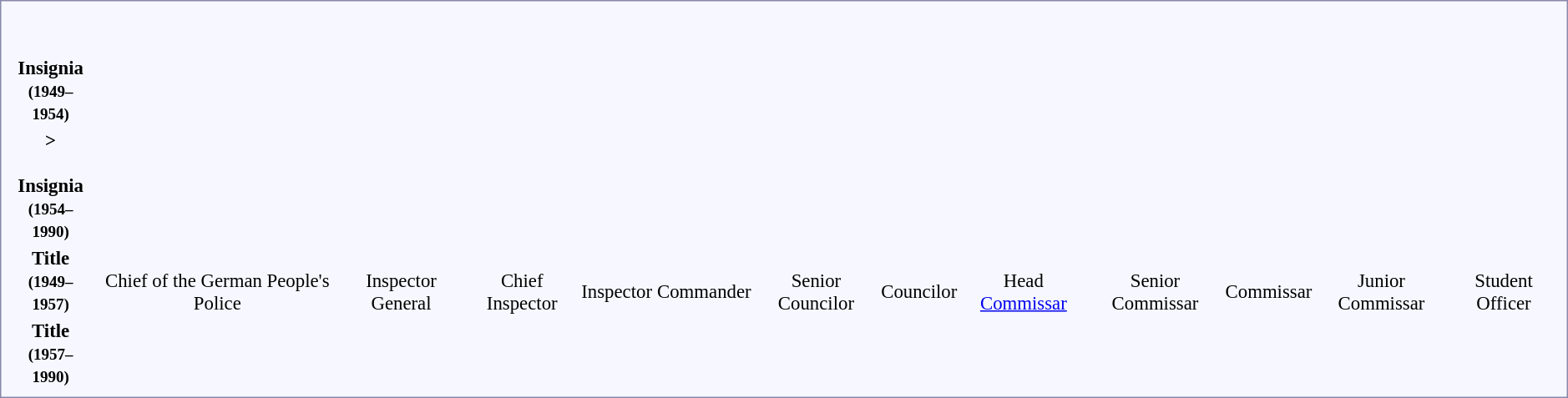<table style="border:1px solid #8888aa; background-color:#f7f8ff; padding:5px; font-size:95%; margin: 0px 12px 12px 0px;">
<tr style="text-align:center;">
<th rowspan=1><br><br>Insignia<br><small>(1949–1954)</small></th>
<td colspan=2 rowspan=4></td>
<td colspan=2></td>
<td colspan=2></td>
<td colspan=2></td>
<td colspan=2></td>
<td colspan=2></td>
<td colspan=2></td>
<td colspan=2></td>
<td colspan=2></td>
<td colspan=2></td>
<td colspan=2></td>
<td colspan=2></td>
<td colspan=12></td>
</tr>
<tr style="text-align:center;">
<th rowspan=1> > <br><br>Insignia<br><small>(1954–1990)</small></th>
<td colspan=2></td>
<td colspan=2></td>
<td colspan=2></td>
<td colspan=2></td>
<td colspan=2></td>
<td colspan=2></td>
<td colspan=2></td>
<td colspan=2></td>
<td colspan=2></td>
<td colspan=2></td>
<td colspan=2></td>
<td colspan=12></td>
</tr>
<tr style="text-align:center;">
<th>Title<br><small>(1949–1957)</small></th>
<td colspan=2><br>Chief of the German People's Police</td>
<td colspan=2><br>Inspector General</td>
<td colspan=2><br>Chief Inspector</td>
<td colspan=2><br> Inspector</td>
<td colspan=2><br> Commander</td>
<td colspan=2><br> Senior Councilor</td>
<td colspan=2><br> Councilor</td>
<td colspan=2><br> Head <a href='#'>Commissar</a></td>
<td colspan=2><br>Senior Commissar</td>
<td colspan=2><br> Commissar</td>
<td colspan=2><br>Junior Commissar</td>
<td colspan=12><br>Student Officer</td>
</tr>
<tr style="text-align:center;">
<th>Title<br><small>(1957–1990)</small></th>
<td colspan=2></td>
<td colspan=2></td>
<td colspan=2></td>
<td colspan=2></td>
<td colspan=2></td>
<td colspan=2></td>
<td colspan=2></td>
<td colspan=2></td>
<td colspan=2></td>
<td colspan=2></td>
<td colspan=2></td>
<td colspan=12></td>
</tr>
</table>
